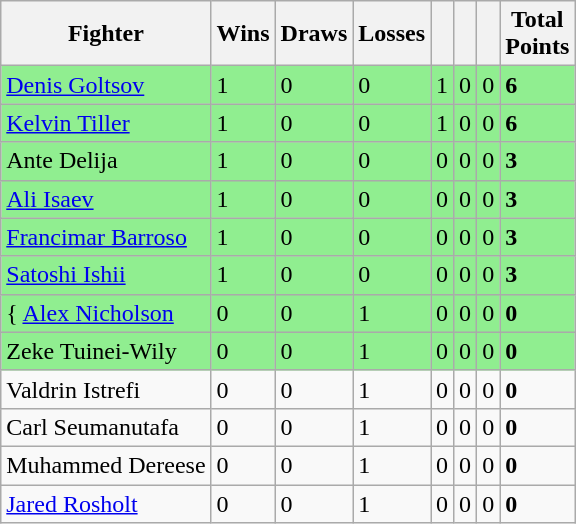<table class="wikitable sortable">
<tr>
<th>Fighter</th>
<th>Wins</th>
<th>Draws</th>
<th>Losses</th>
<th></th>
<th></th>
<th></th>
<th>Total<br> Points</th>
</tr>
<tr>
<td style="background:#90EE90;"><a href='#'>Denis Goltsov</a></td>
<td style="background:#90EE90;">1</td>
<td style="background:#90EE90;">0</td>
<td style="background:#90EE90;">0</td>
<td style="background:#90EE90;">1</td>
<td style="background:#90EE90;">0</td>
<td style="background:#90EE90;">0</td>
<td style="background:#90EE90;"><strong>6</strong></td>
</tr>
<tr>
<td style="background:#90EE90;"><a href='#'>Kelvin Tiller</a></td>
<td style="background:#90EE90;">1</td>
<td style="background:#90EE90;">0</td>
<td style="background:#90EE90;">0</td>
<td style="background:#90EE90;">1</td>
<td style="background:#90EE90;">0</td>
<td style="background:#90EE90;">0</td>
<td style="background:#90EE90;"><strong>6</strong></td>
</tr>
<tr>
<td style="background:#90EE90;">Ante Delija</td>
<td style="background:#90EE90;">1</td>
<td style="background:#90EE90;">0</td>
<td style="background:#90EE90;">0</td>
<td style="background:#90EE90;">0</td>
<td style="background:#90EE90;">0</td>
<td style="background:#90EE90;">0</td>
<td style="background:#90EE90;"><strong>3</strong></td>
</tr>
<tr>
<td style="background:#90EE90;"><a href='#'>Ali Isaev</a></td>
<td style="background:#90EE90;">1</td>
<td style="background:#90EE90;">0</td>
<td style="background:#90EE90;">0</td>
<td style="background:#90EE90;">0</td>
<td style="background:#90EE90;">0</td>
<td style="background:#90EE90;">0</td>
<td style="background:#90EE90;"><strong>3</strong></td>
</tr>
<tr>
<td style="background:#90EE90;"><a href='#'>Francimar Barroso</a></td>
<td style="background:#90EE90;">1</td>
<td style="background:#90EE90;">0</td>
<td style="background:#90EE90;">0</td>
<td style="background:#90EE90;">0</td>
<td style="background:#90EE90;">0</td>
<td style="background:#90EE90;">0</td>
<td style="background:#90EE90;"><strong>3</strong></td>
</tr>
<tr>
<td style="background:#90EE90;"><a href='#'>Satoshi Ishii</a></td>
<td style="background:#90EE90;">1</td>
<td style="background:#90EE90;">0</td>
<td style="background:#90EE90;">0</td>
<td style="background:#90EE90;">0</td>
<td style="background:#90EE90;">0</td>
<td style="background:#90EE90;">0</td>
<td style="background:#90EE90;"><strong>3</strong></td>
</tr>
<tr>
<td style="background:#90EE90;">{  <a href='#'>Alex Nicholson</a></td>
<td style="background:#90EE90;">0</td>
<td style="background:#90EE90;">0</td>
<td style="background:#90EE90;">1</td>
<td style="background:#90EE90;">0</td>
<td style="background:#90EE90;">0</td>
<td style="background:#90EE90;">0</td>
<td style="background:#90EE90;"><strong>0</strong></td>
</tr>
<tr>
<td style="background:#90EE90;">Zeke Tuinei-Wily</td>
<td style="background:#90EE90;">0</td>
<td style="background:#90EE90;">0</td>
<td style="background:#90EE90;">1</td>
<td style="background:#90EE90;">0</td>
<td style="background:#90EE90;">0</td>
<td style="background:#90EE90;">0</td>
<td style="background:#90EE90;"><strong>0</strong></td>
</tr>
<tr>
<td>Valdrin Istrefi</td>
<td>0</td>
<td>0</td>
<td>1</td>
<td>0</td>
<td>0</td>
<td>0</td>
<td><strong>0</strong></td>
</tr>
<tr>
<td>Carl Seumanutafa</td>
<td>0</td>
<td>0</td>
<td>1</td>
<td>0</td>
<td>0</td>
<td>0</td>
<td><strong>0</strong></td>
</tr>
<tr>
<td>Muhammed Dereese</td>
<td>0</td>
<td>0</td>
<td>1</td>
<td>0</td>
<td>0</td>
<td>0</td>
<td><strong>0</strong></td>
</tr>
<tr>
<td><a href='#'>Jared Rosholt</a></td>
<td>0</td>
<td>0</td>
<td>1</td>
<td>0</td>
<td>0</td>
<td>0</td>
<td><strong>0</strong></td>
</tr>
</table>
